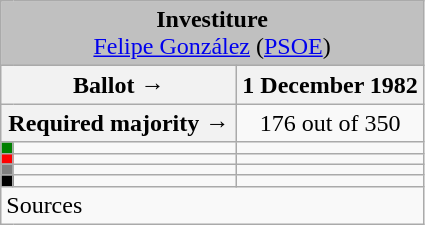<table class="wikitable" style="text-align:center;">
<tr>
<td colspan="3" align="center" bgcolor="#C0C0C0"><strong>Investiture</strong><br><a href='#'>Felipe González</a> (<a href='#'>PSOE</a>)</td>
</tr>
<tr>
<th colspan="2" width="150px">Ballot →</th>
<th>1 December 1982</th>
</tr>
<tr>
<th colspan="2">Required majority →</th>
<td>176 out of 350 </td>
</tr>
<tr>
<th width="1px" style="background:green;"></th>
<td align="left"></td>
<td></td>
</tr>
<tr>
<th style="color:inherit;background:red;"></th>
<td align="left"></td>
<td></td>
</tr>
<tr>
<th style="color:inherit;background:gray;"></th>
<td align="left"></td>
<td></td>
</tr>
<tr>
<th style="color:inherit;background:black;"></th>
<td align="left"></td>
<td></td>
</tr>
<tr>
<td align="left" colspan="3">Sources</td>
</tr>
</table>
